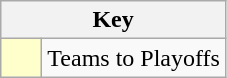<table class="wikitable" style="text-align: center;">
<tr>
<th colspan=2>Key</th>
</tr>
<tr>
<td style="background:#ffffcc; width:20px;"></td>
<td align=left>Teams to Playoffs</td>
</tr>
</table>
